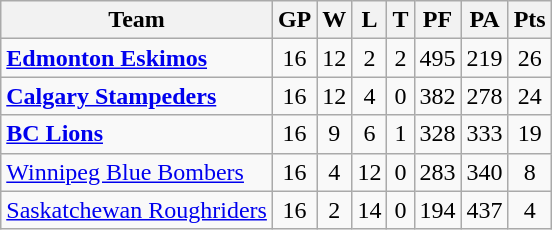<table class="wikitable">
<tr>
<th>Team</th>
<th>GP</th>
<th>W</th>
<th>L</th>
<th>T</th>
<th>PF</th>
<th>PA</th>
<th>Pts</th>
</tr>
<tr align="center">
<td align="left"><strong><a href='#'>Edmonton Eskimos</a></strong></td>
<td>16</td>
<td>12</td>
<td>2</td>
<td>2</td>
<td>495</td>
<td>219</td>
<td>26</td>
</tr>
<tr align="center">
<td align="left"><strong><a href='#'>Calgary Stampeders</a></strong></td>
<td>16</td>
<td>12</td>
<td>4</td>
<td>0</td>
<td>382</td>
<td>278</td>
<td>24</td>
</tr>
<tr align="center">
<td align="left"><strong><a href='#'>BC Lions</a></strong></td>
<td>16</td>
<td>9</td>
<td>6</td>
<td>1</td>
<td>328</td>
<td>333</td>
<td>19</td>
</tr>
<tr align="center">
<td align="left"><a href='#'>Winnipeg Blue Bombers</a></td>
<td>16</td>
<td>4</td>
<td>12</td>
<td>0</td>
<td>283</td>
<td>340</td>
<td>8</td>
</tr>
<tr align="center">
<td align="left"><a href='#'>Saskatchewan Roughriders</a></td>
<td>16</td>
<td>2</td>
<td>14</td>
<td>0</td>
<td>194</td>
<td>437</td>
<td>4</td>
</tr>
</table>
